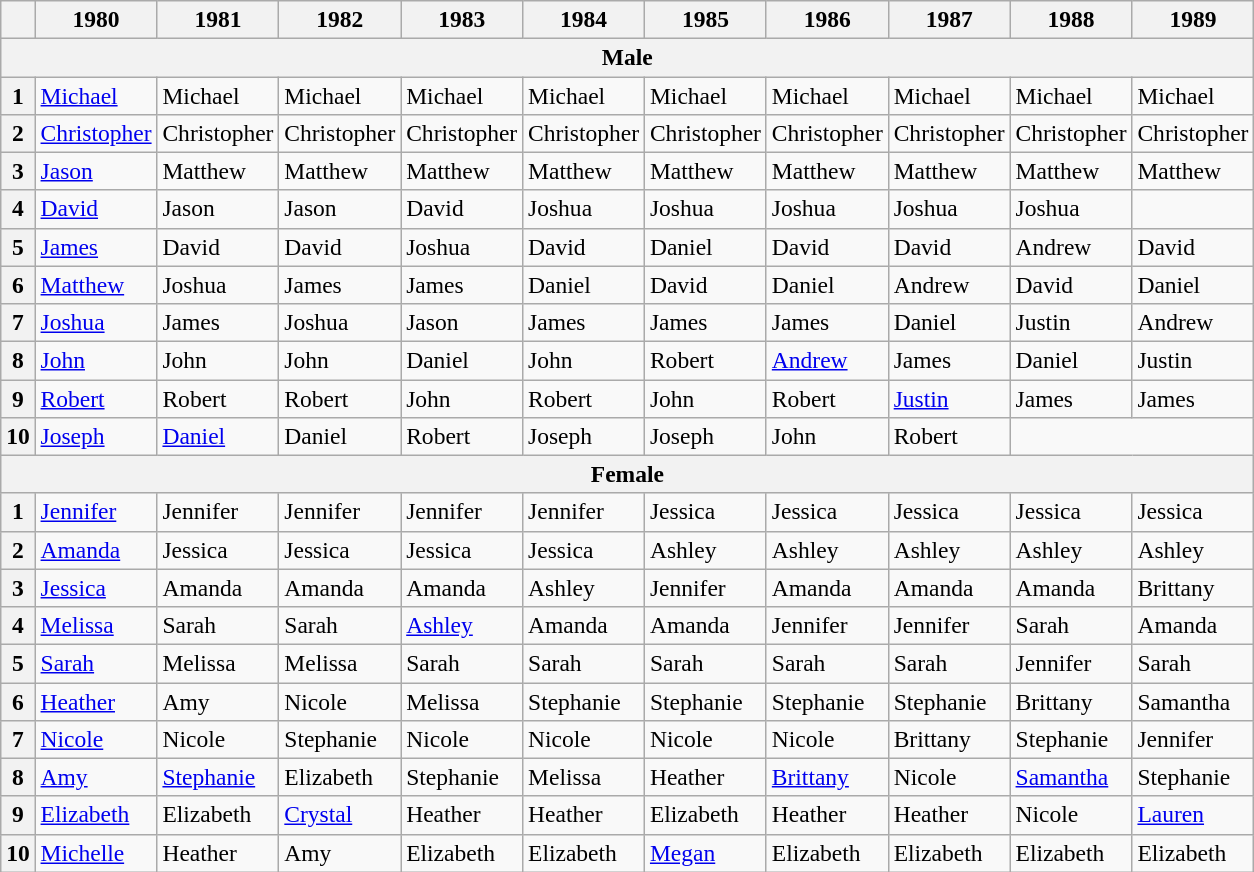<table class="wikitable" style="font-size:98%;">
<tr>
<th></th>
<th>1980</th>
<th>1981</th>
<th>1982</th>
<th>1983</th>
<th>1984</th>
<th>1985</th>
<th>1986</th>
<th>1987</th>
<th>1988</th>
<th>1989</th>
</tr>
<tr>
<th colspan=11>Male</th>
</tr>
<tr>
<th>1</th>
<td><a href='#'>Michael</a></td>
<td>Michael</td>
<td>Michael</td>
<td>Michael</td>
<td>Michael</td>
<td>Michael</td>
<td>Michael</td>
<td>Michael</td>
<td>Michael</td>
<td>Michael</td>
</tr>
<tr>
<th>2</th>
<td><a href='#'>Christopher</a></td>
<td>Christopher</td>
<td>Christopher</td>
<td>Christopher</td>
<td>Christopher</td>
<td>Christopher</td>
<td>Christopher</td>
<td>Christopher</td>
<td>Christopher</td>
<td>Christopher</td>
</tr>
<tr>
<th>3</th>
<td><a href='#'>Jason</a></td>
<td>Matthew</td>
<td>Matthew</td>
<td>Matthew</td>
<td>Matthew</td>
<td>Matthew</td>
<td>Matthew</td>
<td>Matthew</td>
<td>Matthew</td>
<td>Matthew</td>
</tr>
<tr>
<th>4</th>
<td><a href='#'>David</a></td>
<td>Jason</td>
<td>Jason</td>
<td>David</td>
<td>Joshua</td>
<td>Joshua</td>
<td>Joshua</td>
<td>Joshua</td>
<td>Joshua</td>
</tr>
<tr>
<th>5</th>
<td><a href='#'>James</a></td>
<td>David</td>
<td>David</td>
<td>Joshua</td>
<td>David</td>
<td>Daniel</td>
<td>David</td>
<td>David</td>
<td>Andrew</td>
<td>David</td>
</tr>
<tr>
<th>6</th>
<td><a href='#'>Matthew</a></td>
<td>Joshua</td>
<td>James</td>
<td>James</td>
<td>Daniel</td>
<td>David</td>
<td>Daniel</td>
<td>Andrew</td>
<td>David</td>
<td>Daniel</td>
</tr>
<tr>
<th>7</th>
<td><a href='#'>Joshua</a></td>
<td>James</td>
<td>Joshua</td>
<td>Jason</td>
<td>James</td>
<td>James</td>
<td>James</td>
<td>Daniel</td>
<td>Justin</td>
<td>Andrew</td>
</tr>
<tr>
<th>8</th>
<td><a href='#'>John</a></td>
<td>John</td>
<td>John</td>
<td>Daniel</td>
<td>John</td>
<td>Robert</td>
<td><a href='#'>Andrew</a></td>
<td>James</td>
<td>Daniel</td>
<td>Justin</td>
</tr>
<tr>
<th>9</th>
<td><a href='#'>Robert</a></td>
<td>Robert</td>
<td>Robert</td>
<td>John</td>
<td>Robert</td>
<td>John</td>
<td>Robert</td>
<td><a href='#'>Justin</a></td>
<td>James</td>
<td>James</td>
</tr>
<tr>
<th>10</th>
<td><a href='#'>Joseph</a></td>
<td><a href='#'>Daniel</a></td>
<td>Daniel</td>
<td>Robert</td>
<td>Joseph</td>
<td>Joseph</td>
<td>John</td>
<td>Robert</td>
</tr>
<tr>
<th colspan=11>Female</th>
</tr>
<tr>
<th>1</th>
<td><a href='#'>Jennifer</a></td>
<td>Jennifer</td>
<td>Jennifer</td>
<td>Jennifer</td>
<td>Jennifer</td>
<td>Jessica</td>
<td>Jessica</td>
<td>Jessica</td>
<td>Jessica</td>
<td>Jessica</td>
</tr>
<tr>
<th>2</th>
<td><a href='#'>Amanda</a></td>
<td>Jessica</td>
<td>Jessica</td>
<td>Jessica</td>
<td>Jessica</td>
<td>Ashley</td>
<td>Ashley</td>
<td>Ashley</td>
<td>Ashley</td>
<td>Ashley</td>
</tr>
<tr>
<th>3</th>
<td><a href='#'>Jessica</a></td>
<td>Amanda</td>
<td>Amanda</td>
<td>Amanda</td>
<td>Ashley</td>
<td>Jennifer</td>
<td>Amanda</td>
<td>Amanda</td>
<td>Amanda</td>
<td>Brittany</td>
</tr>
<tr>
<th>4</th>
<td><a href='#'>Melissa</a></td>
<td>Sarah</td>
<td>Sarah</td>
<td><a href='#'>Ashley</a></td>
<td>Amanda</td>
<td>Amanda</td>
<td>Jennifer</td>
<td>Jennifer</td>
<td>Sarah</td>
<td>Amanda</td>
</tr>
<tr>
<th>5</th>
<td><a href='#'>Sarah</a></td>
<td>Melissa</td>
<td>Melissa</td>
<td>Sarah</td>
<td>Sarah</td>
<td>Sarah</td>
<td>Sarah</td>
<td>Sarah</td>
<td>Jennifer</td>
<td>Sarah</td>
</tr>
<tr>
<th>6</th>
<td><a href='#'>Heather</a></td>
<td>Amy</td>
<td>Nicole</td>
<td>Melissa</td>
<td>Stephanie</td>
<td>Stephanie</td>
<td>Stephanie</td>
<td>Stephanie</td>
<td>Brittany</td>
<td>Samantha</td>
</tr>
<tr>
<th>7</th>
<td><a href='#'>Nicole</a></td>
<td>Nicole</td>
<td>Stephanie</td>
<td>Nicole</td>
<td>Nicole</td>
<td>Nicole</td>
<td>Nicole</td>
<td>Brittany</td>
<td>Stephanie</td>
<td>Jennifer</td>
</tr>
<tr>
<th>8</th>
<td><a href='#'>Amy</a></td>
<td><a href='#'>Stephanie</a></td>
<td>Elizabeth</td>
<td>Stephanie</td>
<td>Melissa</td>
<td>Heather</td>
<td><a href='#'>Brittany</a></td>
<td>Nicole</td>
<td><a href='#'>Samantha</a></td>
<td>Stephanie</td>
</tr>
<tr>
<th>9</th>
<td><a href='#'>Elizabeth</a></td>
<td>Elizabeth</td>
<td><a href='#'>Crystal</a></td>
<td>Heather</td>
<td>Heather</td>
<td>Elizabeth</td>
<td>Heather</td>
<td>Heather</td>
<td>Nicole</td>
<td><a href='#'>Lauren</a></td>
</tr>
<tr>
<th>10</th>
<td><a href='#'>Michelle</a></td>
<td>Heather</td>
<td>Amy</td>
<td>Elizabeth</td>
<td>Elizabeth</td>
<td><a href='#'>Megan</a></td>
<td>Elizabeth</td>
<td>Elizabeth</td>
<td>Elizabeth</td>
<td>Elizabeth</td>
</tr>
</table>
